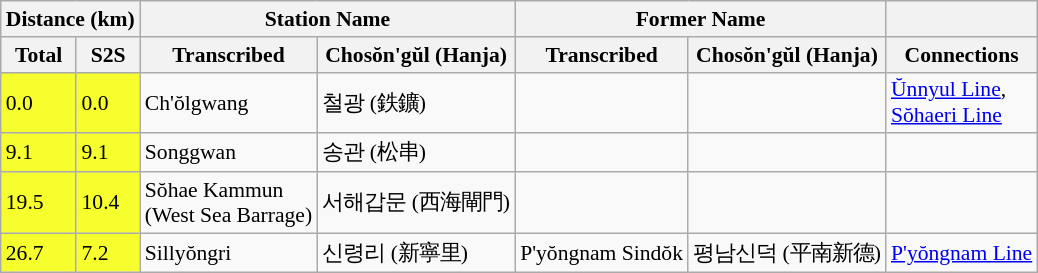<table class="wikitable" style="font-size:90%;">
<tr>
<th colspan="2">Distance (km)</th>
<th colspan="2">Station Name</th>
<th colspan="2">Former Name</th>
<th></th>
</tr>
<tr>
<th>Total</th>
<th>S2S</th>
<th>Transcribed</th>
<th>Chosŏn'gŭl (Hanja)</th>
<th>Transcribed</th>
<th>Chosŏn'gŭl (Hanja)</th>
<th>Connections</th>
</tr>
<tr>
<td bgcolor=#F7FE2E>0.0</td>
<td bgcolor=#F7FE2E>0.0</td>
<td>Ch'ŏlgwang</td>
<td>철광 (鉄鑛)</td>
<td></td>
<td></td>
<td><a href='#'>Ŭnnyul Line</a>,<br><a href='#'>Sŏhaeri Line</a></td>
</tr>
<tr>
<td bgcolor=#F7FE2E>9.1</td>
<td bgcolor=#F7FE2E>9.1</td>
<td>Songgwan</td>
<td>송관 (松串)</td>
<td></td>
<td></td>
<td></td>
</tr>
<tr>
<td bgcolor=#F7FE2E>19.5</td>
<td bgcolor=#F7FE2E>10.4</td>
<td>Sŏhae Kammun<br>(West Sea Barrage)</td>
<td>서해갑문 (西海閘門)</td>
<td></td>
<td></td>
<td></td>
</tr>
<tr>
<td bgcolor=#F7FE2E>26.7</td>
<td bgcolor=#F7FE2E>7.2</td>
<td>Sillyŏngri</td>
<td>신령리 (新寧里)</td>
<td>P'yŏngnam Sindŏk</td>
<td>평남신덕 (平南新德)</td>
<td><a href='#'>P'yŏngnam Line</a></td>
</tr>
</table>
